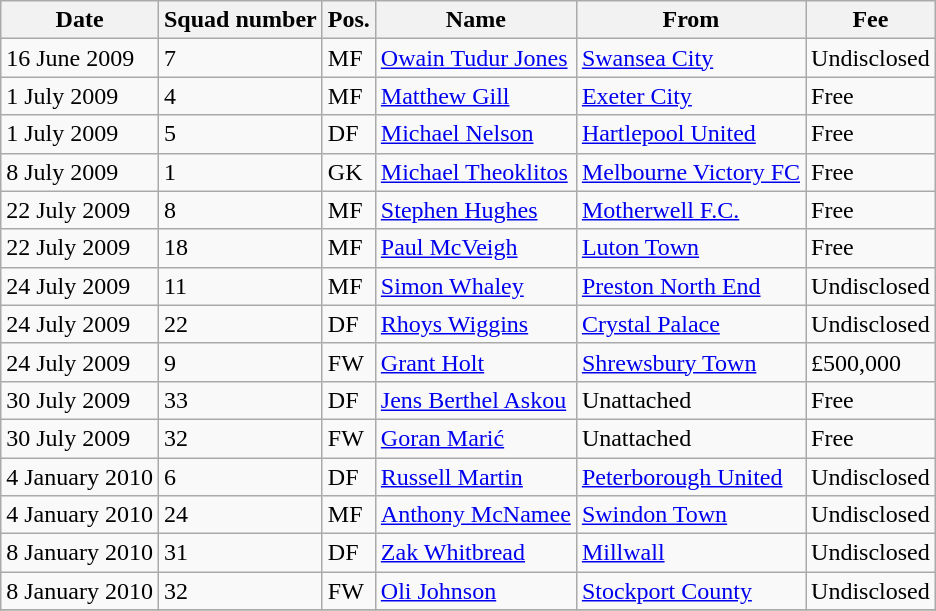<table class="wikitable">
<tr>
<th>Date</th>
<th>Squad number</th>
<th>Pos.</th>
<th>Name</th>
<th>From</th>
<th>Fee</th>
</tr>
<tr>
<td>16 June 2009</td>
<td>7</td>
<td>MF</td>
<td><a href='#'>Owain Tudur Jones</a></td>
<td><a href='#'>Swansea City</a></td>
<td>Undisclosed</td>
</tr>
<tr>
<td>1 July 2009</td>
<td>4</td>
<td>MF</td>
<td><a href='#'>Matthew Gill</a></td>
<td><a href='#'>Exeter City</a></td>
<td>Free</td>
</tr>
<tr>
<td>1 July 2009</td>
<td>5</td>
<td>DF</td>
<td><a href='#'>Michael Nelson</a></td>
<td><a href='#'>Hartlepool United</a></td>
<td>Free</td>
</tr>
<tr>
<td>8 July 2009</td>
<td>1</td>
<td>GK</td>
<td><a href='#'>Michael Theoklitos</a></td>
<td><a href='#'>Melbourne Victory FC</a></td>
<td>Free</td>
</tr>
<tr>
<td>22 July 2009</td>
<td>8</td>
<td>MF</td>
<td><a href='#'>Stephen Hughes</a></td>
<td><a href='#'>Motherwell F.C.</a></td>
<td>Free</td>
</tr>
<tr>
<td>22 July 2009</td>
<td>18</td>
<td>MF</td>
<td><a href='#'>Paul McVeigh</a></td>
<td><a href='#'>Luton Town</a></td>
<td>Free</td>
</tr>
<tr>
<td>24 July 2009</td>
<td>11</td>
<td>MF</td>
<td><a href='#'>Simon Whaley</a></td>
<td><a href='#'>Preston North End</a></td>
<td>Undisclosed</td>
</tr>
<tr>
<td>24 July 2009</td>
<td>22</td>
<td>DF</td>
<td><a href='#'>Rhoys Wiggins</a></td>
<td><a href='#'>Crystal Palace</a></td>
<td>Undisclosed</td>
</tr>
<tr>
<td>24 July 2009</td>
<td>9</td>
<td>FW</td>
<td><a href='#'>Grant Holt</a></td>
<td><a href='#'>Shrewsbury Town</a></td>
<td>£500,000</td>
</tr>
<tr>
<td>30 July 2009</td>
<td>33</td>
<td>DF</td>
<td><a href='#'>Jens Berthel Askou</a></td>
<td>Unattached</td>
<td>Free</td>
</tr>
<tr>
<td>30 July 2009</td>
<td>32</td>
<td>FW</td>
<td><a href='#'>Goran Marić</a></td>
<td>Unattached</td>
<td>Free</td>
</tr>
<tr>
<td>4 January 2010</td>
<td>6</td>
<td>DF</td>
<td><a href='#'>Russell Martin</a></td>
<td><a href='#'>Peterborough United</a></td>
<td>Undisclosed</td>
</tr>
<tr>
<td>4 January 2010</td>
<td>24</td>
<td>MF</td>
<td><a href='#'>Anthony McNamee</a></td>
<td><a href='#'>Swindon Town</a></td>
<td>Undisclosed</td>
</tr>
<tr>
<td>8 January 2010</td>
<td>31</td>
<td>DF</td>
<td><a href='#'>Zak Whitbread</a></td>
<td><a href='#'>Millwall</a></td>
<td>Undisclosed</td>
</tr>
<tr>
<td>8 January 2010</td>
<td>32</td>
<td>FW</td>
<td><a href='#'>Oli Johnson</a></td>
<td><a href='#'>Stockport County</a></td>
<td>Undisclosed</td>
</tr>
<tr>
</tr>
</table>
